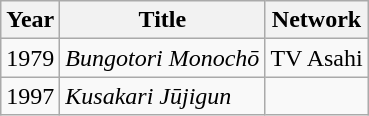<table class="wikitable">
<tr>
<th>Year</th>
<th>Title</th>
<th>Network</th>
</tr>
<tr>
<td>1979</td>
<td><em>Bungotori Monochō</em></td>
<td>TV Asahi</td>
</tr>
<tr>
<td>1997</td>
<td><em>Kusakari Jūjigun</em></td>
<td></td>
</tr>
</table>
